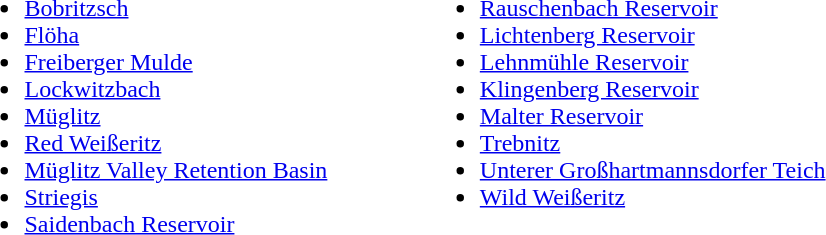<table width="80%">
<tr valign="top">
<td width="30%"><br><ul><li><a href='#'>Bobritzsch</a></li><li><a href='#'>Flöha</a></li><li><a href='#'>Freiberger Mulde</a></li><li><a href='#'>Lockwitzbach</a></li><li><a href='#'>Müglitz</a></li><li><a href='#'>Red Weißeritz</a></li><li><a href='#'>Müglitz Valley Retention Basin</a></li><li><a href='#'>Striegis</a></li><li><a href='#'>Saidenbach Reservoir</a></li></ul></td>
<td><br><ul><li><a href='#'>Rauschenbach Reservoir</a></li><li><a href='#'>Lichtenberg Reservoir</a></li><li><a href='#'>Lehnmühle Reservoir</a></li><li><a href='#'>Klingenberg Reservoir</a></li><li><a href='#'>Malter Reservoir</a></li><li><a href='#'>Trebnitz</a></li><li><a href='#'>Unterer Großhartmannsdorfer Teich</a></li><li><a href='#'>Wild Weißeritz</a></li></ul></td>
</tr>
</table>
